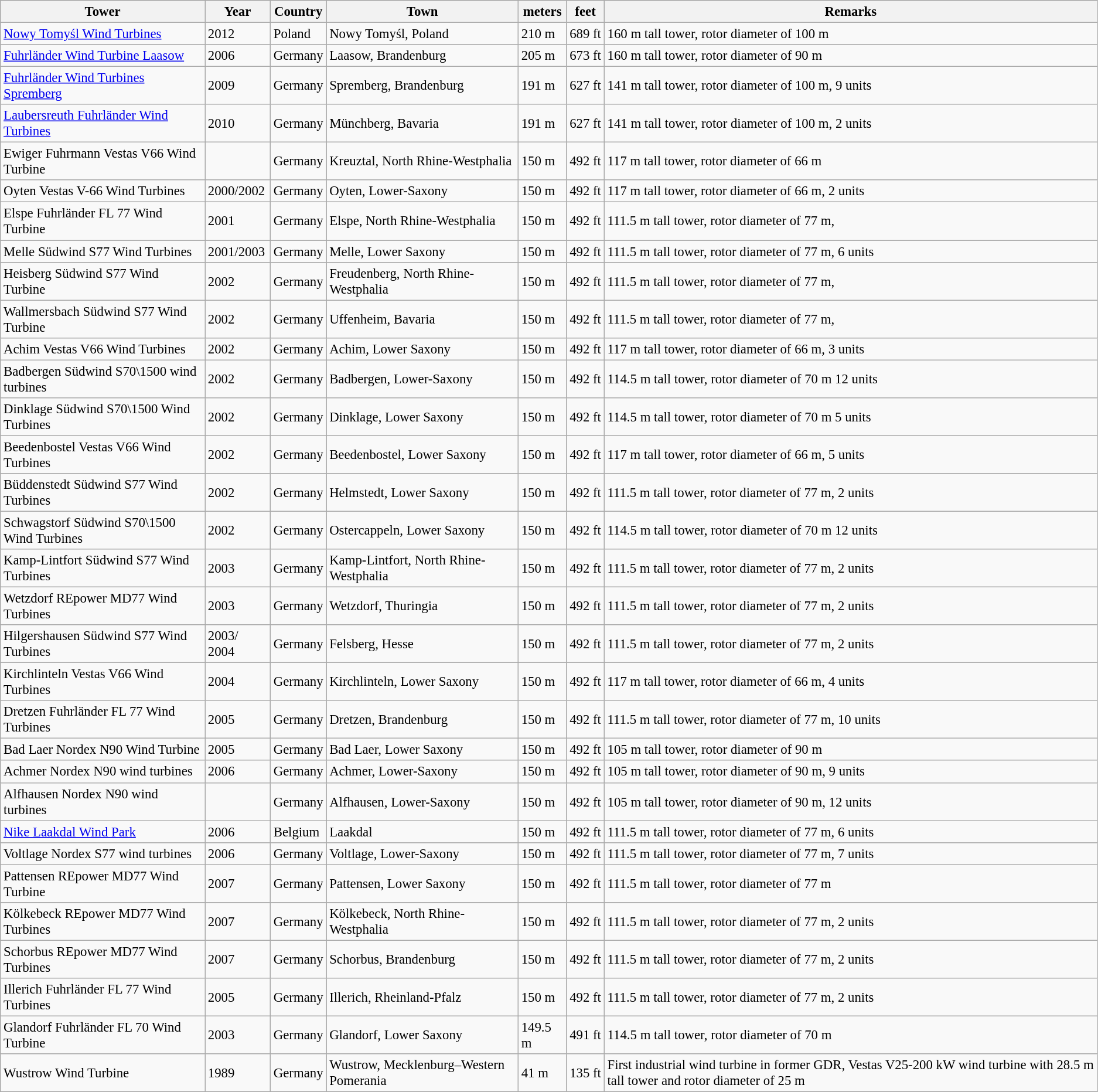<table class="wikitable sortable" style="font-size:95%;">
<tr>
<th>Tower</th>
<th>Year</th>
<th>Country</th>
<th>Town</th>
<th>meters</th>
<th>feet</th>
<th class=unsortable>Remarks</th>
</tr>
<tr>
<td><a href='#'>Nowy Tomyśl Wind Turbines</a></td>
<td>2012</td>
<td>Poland</td>
<td>Nowy Tomyśl, Poland</td>
<td>210 m</td>
<td>689 ft</td>
<td>160 m tall tower, rotor diameter of 100 m</td>
</tr>
<tr>
<td><a href='#'>Fuhrländer Wind Turbine Laasow</a></td>
<td>2006</td>
<td>Germany</td>
<td>Laasow, Brandenburg</td>
<td>205 m</td>
<td>673 ft</td>
<td>160 m tall tower, rotor diameter of 90 m</td>
</tr>
<tr>
<td><a href='#'>Fuhrländer Wind Turbines Spremberg</a></td>
<td>2009</td>
<td>Germany</td>
<td>Spremberg, Brandenburg</td>
<td>191 m</td>
<td>627 ft</td>
<td>141 m tall tower, rotor diameter of 100 m, 9 units</td>
</tr>
<tr>
<td><a href='#'>Laubersreuth Fuhrländer Wind Turbines</a></td>
<td>2010</td>
<td>Germany</td>
<td>Münchberg, Bavaria</td>
<td>191 m</td>
<td>627 ft</td>
<td>141 m tall tower, rotor diameter of 100 m, 2 units</td>
</tr>
<tr>
<td>Ewiger Fuhrmann Vestas V66 Wind Turbine</td>
<td></td>
<td>Germany</td>
<td>Kreuztal, North Rhine-Westphalia</td>
<td>150 m</td>
<td>492 ft</td>
<td>117 m tall tower, rotor diameter of 66 m</td>
</tr>
<tr>
<td>Oyten Vestas V-66 Wind Turbines</td>
<td>2000/2002</td>
<td>Germany</td>
<td>Oyten, Lower-Saxony</td>
<td>150 m</td>
<td>492 ft</td>
<td>117 m tall tower, rotor diameter of 66 m, 2 units</td>
</tr>
<tr>
<td>Elspe Fuhrländer FL 77 Wind Turbine</td>
<td>2001</td>
<td>Germany</td>
<td>Elspe, North Rhine-Westphalia</td>
<td>150 m</td>
<td>492 ft</td>
<td>111.5 m tall tower, rotor diameter of 77 m,</td>
</tr>
<tr>
<td>Melle Südwind S77 Wind Turbines</td>
<td>2001/2003</td>
<td>Germany</td>
<td>Melle, Lower Saxony</td>
<td>150 m</td>
<td>492 ft</td>
<td>111.5 m tall tower, rotor diameter of 77 m, 6 units</td>
</tr>
<tr>
<td>Heisberg Südwind S77 Wind Turbine</td>
<td>2002</td>
<td>Germany</td>
<td>Freudenberg, North Rhine-Westphalia</td>
<td>150 m</td>
<td>492 ft</td>
<td>111.5 m tall tower, rotor diameter of 77 m,</td>
</tr>
<tr>
<td>Wallmersbach Südwind S77 Wind Turbine</td>
<td>2002</td>
<td>Germany</td>
<td>Uffenheim, Bavaria</td>
<td>150 m</td>
<td>492 ft</td>
<td>111.5 m tall tower, rotor diameter of 77 m,</td>
</tr>
<tr>
<td>Achim Vestas V66 Wind Turbines</td>
<td>2002</td>
<td>Germany</td>
<td>Achim, Lower Saxony</td>
<td>150 m</td>
<td>492 ft</td>
<td>117 m tall tower, rotor diameter of 66 m, 3 units</td>
</tr>
<tr>
<td>Badbergen Südwind S70\1500 wind turbines</td>
<td>2002</td>
<td>Germany</td>
<td>Badbergen, Lower-Saxony</td>
<td>150 m</td>
<td>492 ft</td>
<td>114.5 m tall tower, rotor diameter of 70 m 12 units</td>
</tr>
<tr>
<td>Dinklage Südwind S70\1500 Wind Turbines</td>
<td>2002</td>
<td>Germany</td>
<td>Dinklage, Lower Saxony</td>
<td>150 m</td>
<td>492 ft</td>
<td>114.5 m tall tower, rotor diameter of 70 m 5 units</td>
</tr>
<tr>
<td>Beedenbostel Vestas V66 Wind Turbines</td>
<td>2002</td>
<td>Germany</td>
<td>Beedenbostel, Lower Saxony</td>
<td>150 m</td>
<td>492 ft</td>
<td>117 m tall tower, rotor diameter of 66 m, 5 units</td>
</tr>
<tr>
<td>Büddenstedt Südwind S77 Wind Turbines</td>
<td>2002</td>
<td>Germany</td>
<td>Helmstedt, Lower Saxony</td>
<td>150 m</td>
<td>492 ft</td>
<td>111.5 m tall tower, rotor diameter of 77 m, 2 units</td>
</tr>
<tr>
<td>Schwagstorf Südwind S70\1500 Wind Turbines</td>
<td>2002</td>
<td>Germany</td>
<td>Ostercappeln, Lower Saxony</td>
<td>150 m</td>
<td>492 ft</td>
<td>114.5 m tall tower, rotor diameter of 70 m 12 units</td>
</tr>
<tr>
<td>Kamp-Lintfort Südwind S77 Wind Turbines</td>
<td>2003</td>
<td>Germany</td>
<td>Kamp-Lintfort, North Rhine-Westphalia</td>
<td>150 m</td>
<td>492 ft</td>
<td>111.5 m tall tower, rotor diameter of 77 m, 2 units</td>
</tr>
<tr>
<td>Wetzdorf REpower MD77 Wind Turbines</td>
<td>2003</td>
<td>Germany</td>
<td>Wetzdorf, Thuringia</td>
<td>150 m</td>
<td>492 ft</td>
<td>111.5 m tall tower, rotor diameter of 77 m, 2 units</td>
</tr>
<tr>
<td>Hilgershausen Südwind S77 Wind Turbines</td>
<td>2003/ 2004</td>
<td>Germany</td>
<td>Felsberg, Hesse</td>
<td>150 m</td>
<td>492 ft</td>
<td>111.5 m tall tower, rotor diameter of 77 m, 2 units</td>
</tr>
<tr>
<td>Kirchlinteln Vestas V66 Wind Turbines</td>
<td>2004</td>
<td>Germany</td>
<td>Kirchlinteln, Lower Saxony</td>
<td>150 m</td>
<td>492 ft</td>
<td>117 m tall tower, rotor diameter of 66 m, 4 units</td>
</tr>
<tr>
<td>Dretzen Fuhrländer FL 77 Wind Turbines</td>
<td>2005</td>
<td>Germany</td>
<td>Dretzen, Brandenburg</td>
<td>150 m</td>
<td>492 ft</td>
<td>111.5 m tall tower, rotor diameter of 77 m, 10 units</td>
</tr>
<tr>
<td>Bad Laer Nordex N90 Wind Turbine</td>
<td>2005</td>
<td>Germany</td>
<td>Bad Laer, Lower Saxony</td>
<td>150 m</td>
<td>492 ft</td>
<td>105 m tall tower, rotor diameter of 90 m</td>
</tr>
<tr>
<td>Achmer Nordex N90 wind turbines</td>
<td>2006</td>
<td>Germany</td>
<td>Achmer, Lower-Saxony</td>
<td>150 m</td>
<td>492 ft</td>
<td>105 m tall tower, rotor diameter of 90 m, 9 units</td>
</tr>
<tr>
<td>Alfhausen Nordex N90 wind turbines</td>
<td></td>
<td>Germany</td>
<td>Alfhausen, Lower-Saxony</td>
<td>150 m</td>
<td>492 ft</td>
<td>105 m tall tower, rotor diameter of 90 m, 12 units</td>
</tr>
<tr>
<td><a href='#'>Nike Laakdal Wind Park</a></td>
<td>2006</td>
<td>Belgium</td>
<td>Laakdal</td>
<td>150 m</td>
<td>492 ft</td>
<td>111.5 m tall tower, rotor diameter of 77 m, 6 units</td>
</tr>
<tr>
<td>Voltlage Nordex S77 wind turbines</td>
<td>2006</td>
<td>Germany</td>
<td>Voltlage, Lower-Saxony</td>
<td>150 m</td>
<td>492 ft</td>
<td>111.5 m tall tower, rotor diameter of 77 m, 7 units</td>
</tr>
<tr>
<td>Pattensen REpower MD77 Wind Turbine</td>
<td>2007</td>
<td>Germany</td>
<td>Pattensen, Lower Saxony</td>
<td>150 m</td>
<td>492 ft</td>
<td>111.5 m tall tower, rotor diameter of 77 m</td>
</tr>
<tr>
<td>Kölkebeck REpower MD77 Wind Turbines</td>
<td>2007</td>
<td>Germany</td>
<td>Kölkebeck, North Rhine-Westphalia</td>
<td>150 m</td>
<td>492 ft</td>
<td>111.5 m tall tower, rotor diameter of 77 m, 2 units</td>
</tr>
<tr>
<td>Schorbus REpower MD77 Wind Turbines</td>
<td>2007</td>
<td>Germany</td>
<td>Schorbus, Brandenburg</td>
<td>150 m</td>
<td>492 ft</td>
<td>111.5 m tall tower, rotor diameter of 77 m, 2 units</td>
</tr>
<tr>
<td>Illerich Fuhrländer FL 77 Wind Turbines</td>
<td>2005</td>
<td>Germany</td>
<td>Illerich, Rheinland-Pfalz</td>
<td>150 m</td>
<td>492 ft</td>
<td>111.5 m tall tower, rotor diameter of 77 m, 2 units</td>
</tr>
<tr>
<td>Glandorf Fuhrländer FL 70 Wind Turbine</td>
<td>2003</td>
<td>Germany</td>
<td>Glandorf, Lower Saxony</td>
<td>149.5 m</td>
<td>491 ft</td>
<td>114.5 m tall tower, rotor diameter of 70 m</td>
</tr>
<tr>
<td>Wustrow Wind Turbine</td>
<td>1989</td>
<td>Germany</td>
<td>Wustrow, Mecklenburg–Western Pomerania</td>
<td>41 m</td>
<td>135 ft</td>
<td>First industrial wind turbine in former GDR, Vestas V25-200 kW wind turbine with 28.5 m tall tower and rotor diameter of 25 m</td>
</tr>
</table>
